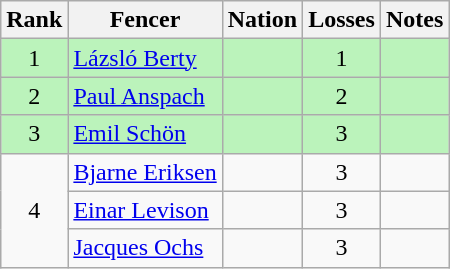<table class="wikitable sortable" style="text-align:center">
<tr>
<th>Rank</th>
<th>Fencer</th>
<th>Nation</th>
<th>Losses</th>
<th>Notes</th>
</tr>
<tr bgcolor=bbf3bb>
<td>1</td>
<td align=left><a href='#'>Lázsló Berty</a></td>
<td align=left></td>
<td>1</td>
<td></td>
</tr>
<tr bgcolor=bbf3bb>
<td>2</td>
<td align=left><a href='#'>Paul Anspach</a></td>
<td align=left></td>
<td>2</td>
<td></td>
</tr>
<tr bgcolor=bbf3bb>
<td>3</td>
<td align=left><a href='#'>Emil Schön</a></td>
<td align=left></td>
<td>3</td>
<td></td>
</tr>
<tr>
<td rowspan=3>4</td>
<td align=left><a href='#'>Bjarne Eriksen</a></td>
<td align=left></td>
<td>3</td>
<td></td>
</tr>
<tr>
<td align=left><a href='#'>Einar Levison</a></td>
<td align=left></td>
<td>3</td>
<td></td>
</tr>
<tr>
<td align=left><a href='#'>Jacques Ochs</a></td>
<td align=left></td>
<td>3</td>
<td></td>
</tr>
</table>
